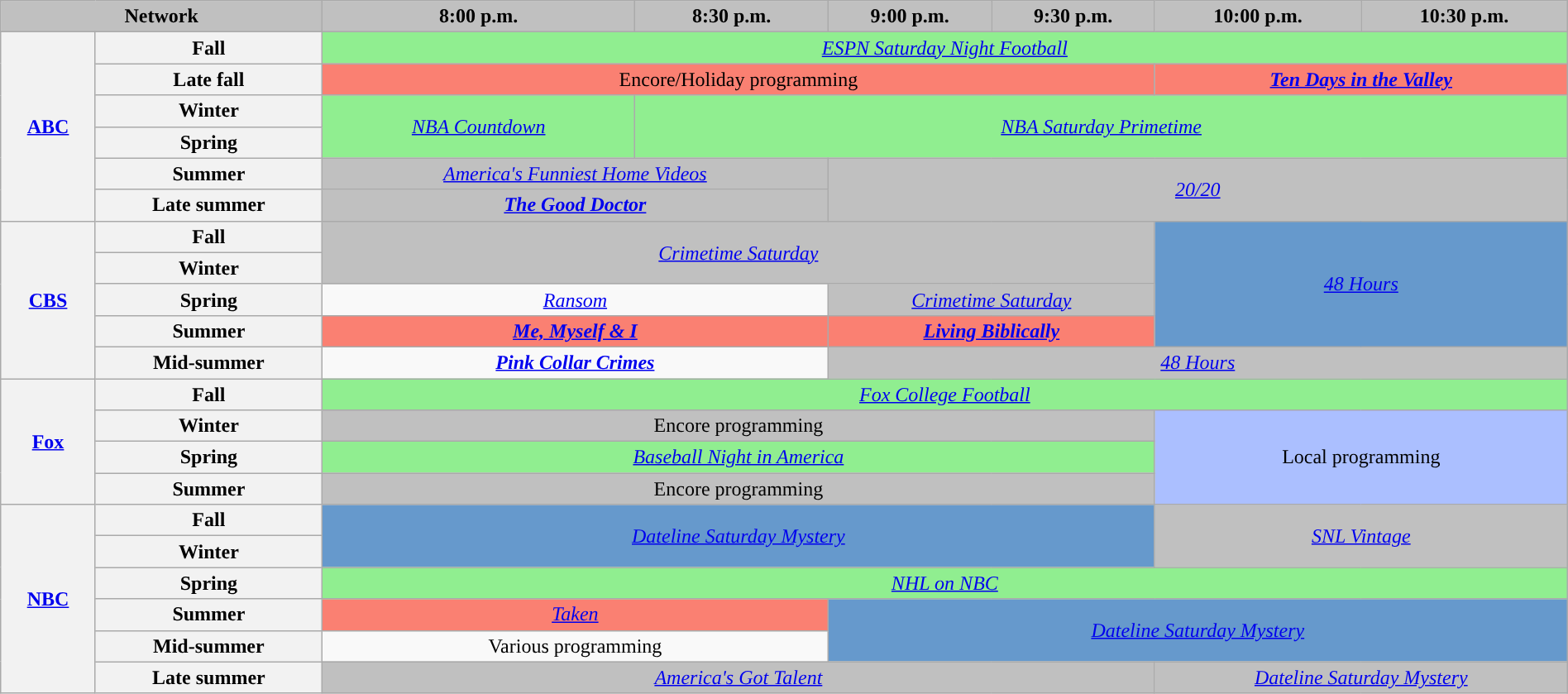<table class="wikitable" style="width:100%;margin-right:0;text-align:center">
<tr>
<th colspan="2" style="background-color:#C0C0C0;text-align:center">Network</th>
<th style="background-color:#C0C0C0;text-align:center">8:00 p.m.</th>
<th style="background-color:#C0C0C0;text-align:center">8:30 p.m.</th>
<th style="background-color:#C0C0C0;text-align:center">9:00 p.m.</th>
<th style="background-color:#C0C0C0;text-align:center">9:30 p.m.</th>
<th style="background-color:#C0C0C0;text-align:center">10:00 p.m.</th>
<th style="background-color:#C0C0C0;text-align:center">10:30 p.m.</th>
</tr>
<tr>
<th rowspan="6"><a href='#'>ABC</a></th>
<th>Fall</th>
<td colspan="6" style="background:lightgreen"><em><a href='#'>ESPN Saturday Night Football</a></em></td>
</tr>
<tr>
<th>Late fall</th>
<td colspan="4" style="background:salmon;">Encore/Holiday programming</td>
<td colspan="2" style="background:salmon;"><strong><em><a href='#'>Ten Days in the Valley</a></em></strong></td>
</tr>
<tr>
<th>Winter</th>
<td rowspan="2" style="background:lightgreen"><em><a href='#'>NBA Countdown</a></em></td>
<td rowspan="2" colspan="5" style="background:lightgreen"><em><a href='#'>NBA Saturday Primetime</a></em></td>
</tr>
<tr>
<th>Spring</th>
</tr>
<tr>
<th>Summer</th>
<td colspan="2" style="background:#C0C0C0;"><em><a href='#'>America's Funniest Home Videos</a></em> </td>
<td rowspan="2" colspan="4" style="background:#C0C0C0;"><em><a href='#'>20/20</a></em> </td>
</tr>
<tr>
<th>Late summer</th>
<td colspan="2" style="background:#C0C0C0;"><strong><em><a href='#'>The Good Doctor</a></em></strong> </td>
</tr>
<tr>
<th rowspan="5"><a href='#'>CBS</a></th>
<th>Fall</th>
<td rowspan="2" colspan="4" style="background:#C0C0C0;"><em><a href='#'>Crimetime Saturday</a></em></td>
<td rowspan="4" colspan="2" style="background:#6699CC;"><em><a href='#'>48 Hours</a></em></td>
</tr>
<tr>
<th>Winter</th>
</tr>
<tr>
<th>Spring</th>
<td colspan="2"><em><a href='#'>Ransom</a></em></td>
<td colspan="2" style="background:#C0C0C0;"><em><a href='#'>Crimetime Saturday</a></em></td>
</tr>
<tr>
<th>Summer</th>
<td colspan="2" style="background:salmon;"><strong><em><a href='#'>Me, Myself & I</a></em></strong></td>
<td colspan="2" style="background:salmon;"><strong><em><a href='#'>Living Biblically</a></em></strong></td>
</tr>
<tr>
<th>Mid-summer</th>
<td colspan="2"><strong><em><a href='#'>Pink Collar Crimes</a></em></strong></td>
<td colspan="4" style="background:#C0C0C0;"><em><a href='#'>48 Hours</a></em> </td>
</tr>
<tr>
<th rowspan="4"><a href='#'>Fox</a></th>
<th>Fall</th>
<td colspan="6" style="background:lightgreen"><em><a href='#'>Fox College Football</a></em></td>
</tr>
<tr>
<th>Winter</th>
<td colspan="4" style="background:#C0C0C0;">Encore programming</td>
<td rowspan="3" colspan="2" style="background:#abbfff;">Local programming</td>
</tr>
<tr>
<th>Spring</th>
<td colspan="4" style="background:lightgreen"><em><a href='#'>Baseball Night in America</a></em></td>
</tr>
<tr>
<th>Summer</th>
<td colspan="4" style="background:#C0C0C0;">Encore programming</td>
</tr>
<tr>
<th rowspan="6"><a href='#'>NBC</a></th>
<th>Fall</th>
<td rowspan="2" colspan="4" style="background:#6699CC;"><em><a href='#'>Dateline Saturday Mystery</a></em></td>
<td rowspan="2" colspan="2" style="background:#C0C0C0;"><em><a href='#'>SNL Vintage</a></em></td>
</tr>
<tr>
<th>Winter</th>
</tr>
<tr>
<th>Spring</th>
<td colspan="6" style="background:lightgreen"><em><a href='#'>NHL on NBC</a></em></td>
</tr>
<tr>
<th>Summer</th>
<td colspan="2" style="background:salmon;"><em><a href='#'>Taken</a></em></td>
<td rowspan="2" colspan="4" style="background:#6699CC;"><em><a href='#'>Dateline Saturday Mystery</a></em></td>
</tr>
<tr>
<th>Mid-summer</th>
<td colspan="2">Various programming</td>
</tr>
<tr>
<th>Late summer</th>
<td colspan="4" style="background:#C0C0C0;"><em><a href='#'>America's Got Talent</a></em> </td>
<td colspan="2" style="background:#C0C0C0;"><em><a href='#'>Dateline Saturday Mystery</a></em> </td>
</tr>
</table>
